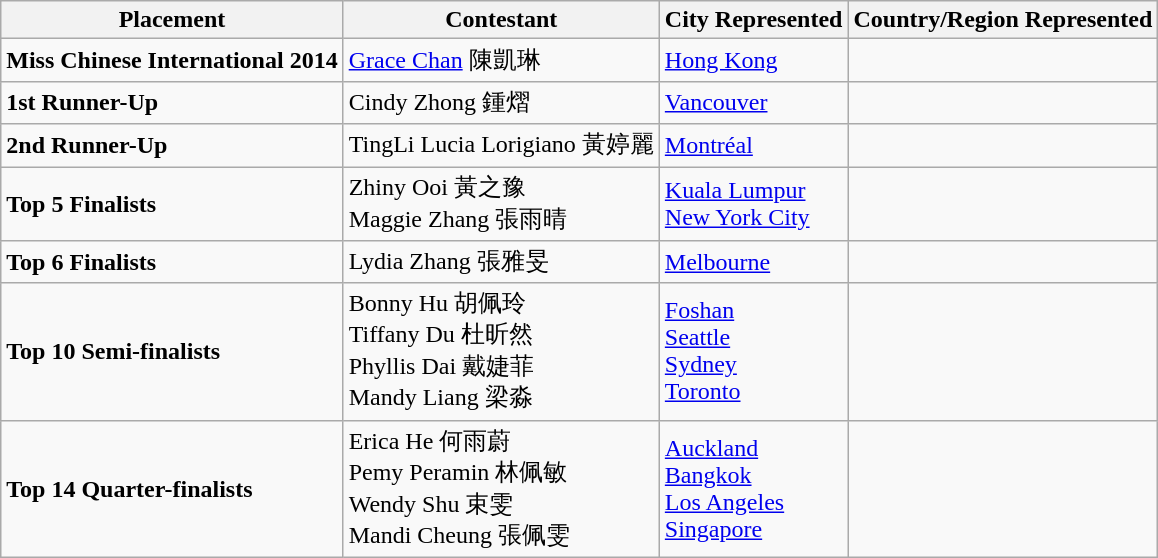<table class="wikitable" border="1">
<tr>
<th>Placement</th>
<th>Contestant</th>
<th>City Represented</th>
<th>Country/Region Represented</th>
</tr>
<tr>
<td><strong>Miss Chinese International 2014</strong></td>
<td><a href='#'>Grace Chan</a> 陳凱琳</td>
<td><a href='#'>Hong Kong</a></td>
<td></td>
</tr>
<tr>
<td><strong>1st Runner-Up</strong></td>
<td>Cindy Zhong 鍾熠</td>
<td><a href='#'>Vancouver</a></td>
<td></td>
</tr>
<tr>
<td><strong>2nd Runner-Up</strong></td>
<td>TingLi Lucia Lorigiano 黃婷麗</td>
<td><a href='#'>Montréal</a></td>
<td></td>
</tr>
<tr>
<td><strong>Top 5 Finalists</strong></td>
<td>Zhiny Ooi 黃之豫<br>Maggie Zhang 張雨晴</td>
<td><a href='#'>Kuala Lumpur</a><br><a href='#'>New York City</a></td>
<td><br></td>
</tr>
<tr>
<td><strong>Top 6 Finalists</strong></td>
<td>Lydia Zhang 張雅旻</td>
<td><a href='#'>Melbourne</a></td>
<td></td>
</tr>
<tr>
<td><strong>Top 10 Semi-finalists</strong></td>
<td>Bonny Hu 胡佩玲<br>Tiffany Du 杜昕然<br>Phyllis Dai 戴婕菲<br>Mandy Liang 梁淼</td>
<td><a href='#'>Foshan</a><br><a href='#'>Seattle</a><br><a href='#'>Sydney</a><br><a href='#'>Toronto</a></td>
<td><br><br><br></td>
</tr>
<tr>
<td><strong>Top 14 Quarter-finalists</strong></td>
<td>Erica He 何雨蔚<br>Pemy Peramin 林佩敏<br>Wendy Shu 束雯<br>Mandi Cheung 張佩雯</td>
<td><a href='#'>Auckland</a><br><a href='#'>Bangkok</a><br> <a href='#'>Los Angeles</a> <br><a href='#'>Singapore</a></td>
<td><br> <br><br></td>
</tr>
</table>
